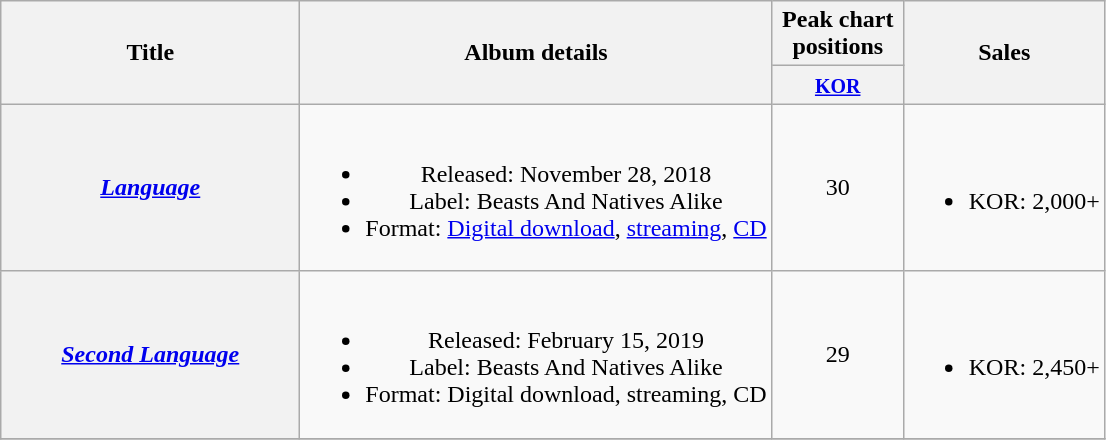<table class="wikitable plainrowheaders" style="text-align:center;">
<tr>
<th scope="col" rowspan="2" style="width:12em;">Title</th>
<th scope="col" rowspan="2">Album details</th>
<th scope="col" colspan="1" style="width:5em;">Peak chart positions</th>
<th scope="col" rowspan="2">Sales</th>
</tr>
<tr>
<th><small><a href='#'>KOR</a></small><br></th>
</tr>
<tr>
<th scope="row"><em><a href='#'>Language</a></em></th>
<td><br><ul><li>Released: November 28, 2018</li><li>Label: Beasts And Natives Alike</li><li>Format: <a href='#'>Digital download</a>, <a href='#'>streaming</a>, <a href='#'>CD</a></li></ul></td>
<td>30</td>
<td><br><ul><li>KOR: 2,000+</li></ul></td>
</tr>
<tr>
<th scope="row"><em><a href='#'>Second Language</a></em></th>
<td><br><ul><li>Released: February 15, 2019</li><li>Label: Beasts And Natives Alike</li><li>Format: Digital download, streaming, CD</li></ul></td>
<td>29</td>
<td><br><ul><li>KOR: 2,450+</li></ul></td>
</tr>
<tr>
</tr>
</table>
